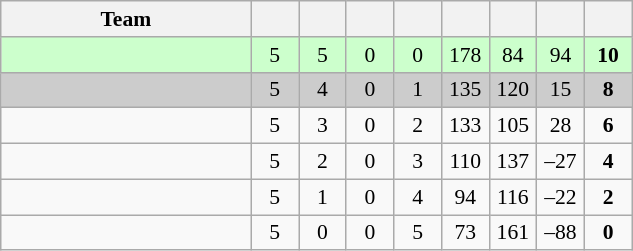<table class="wikitable" style="text-align: center; font-size:90% ">
<tr>
<th width=160>Team</th>
<th width=25></th>
<th width=25></th>
<th width=25></th>
<th width=25></th>
<th width=25></th>
<th width=25></th>
<th width=25></th>
<th width=25></th>
</tr>
<tr bgcolor=#ccffcc>
<td align=left></td>
<td>5</td>
<td>5</td>
<td>0</td>
<td>0</td>
<td>178</td>
<td>84</td>
<td>94</td>
<td><strong>10</strong></td>
</tr>
<tr bgcolor=#cccccc>
<td align=left></td>
<td>5</td>
<td>4</td>
<td>0</td>
<td>1</td>
<td>135</td>
<td>120</td>
<td>15</td>
<td><strong>8</strong></td>
</tr>
<tr>
<td align=left></td>
<td>5</td>
<td>3</td>
<td>0</td>
<td>2</td>
<td>133</td>
<td>105</td>
<td>28</td>
<td><strong>6</strong></td>
</tr>
<tr>
<td align=left></td>
<td>5</td>
<td>2</td>
<td>0</td>
<td>3</td>
<td>110</td>
<td>137</td>
<td>–27</td>
<td><strong>4</strong></td>
</tr>
<tr>
<td align=left></td>
<td>5</td>
<td>1</td>
<td>0</td>
<td>4</td>
<td>94</td>
<td>116</td>
<td>–22</td>
<td><strong>2</strong></td>
</tr>
<tr>
<td align=left></td>
<td>5</td>
<td>0</td>
<td>0</td>
<td>5</td>
<td>73</td>
<td>161</td>
<td>–88</td>
<td><strong>0</strong></td>
</tr>
</table>
